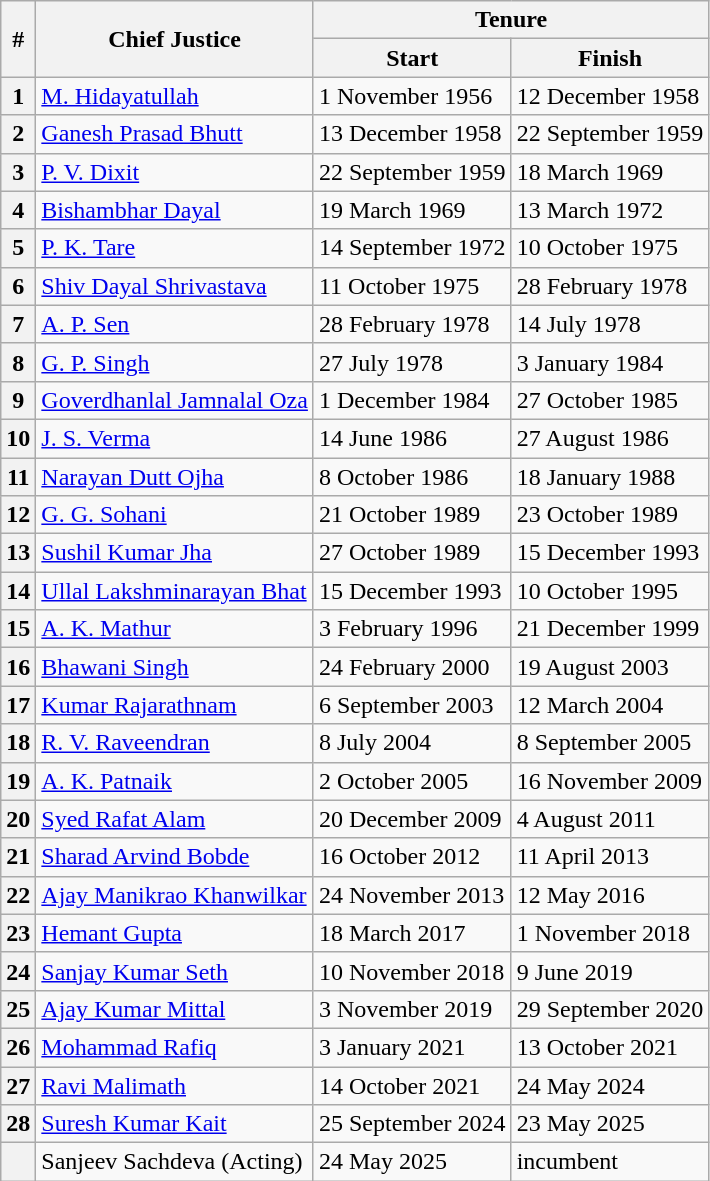<table class="wikitable sortable">
<tr>
<th rowspan="2">#</th>
<th rowspan="2">Chief Justice</th>
<th colspan="2">Tenure</th>
</tr>
<tr>
<th>Start</th>
<th>Finish</th>
</tr>
<tr>
<th>1</th>
<td><a href='#'>M. Hidayatullah</a></td>
<td>1 November 1956</td>
<td>12 December 1958</td>
</tr>
<tr>
<th>2</th>
<td><a href='#'>Ganesh Prasad Bhutt</a></td>
<td>13 December 1958</td>
<td>22 September 1959</td>
</tr>
<tr>
<th>3</th>
<td><a href='#'>P. V. Dixit</a></td>
<td>22 September 1959</td>
<td>18 March 1969</td>
</tr>
<tr>
<th>4</th>
<td><a href='#'>Bishambhar Dayal</a></td>
<td>19 March 1969</td>
<td>13 March 1972</td>
</tr>
<tr>
<th>5</th>
<td><a href='#'>P. K. Tare</a></td>
<td>14 September 1972</td>
<td>10 October 1975</td>
</tr>
<tr>
<th>6</th>
<td><a href='#'>Shiv Dayal Shrivastava</a></td>
<td>11 October 1975</td>
<td>28 February 1978</td>
</tr>
<tr>
<th>7</th>
<td><a href='#'>A. P. Sen</a></td>
<td>28 February 1978</td>
<td>14 July 1978</td>
</tr>
<tr>
<th>8</th>
<td><a href='#'>G. P. Singh</a></td>
<td>27 July 1978</td>
<td>3 January 1984</td>
</tr>
<tr>
<th>9</th>
<td><a href='#'>Goverdhanlal Jamnalal Oza</a></td>
<td>1 December 1984</td>
<td>27 October 1985</td>
</tr>
<tr>
<th>10</th>
<td><a href='#'>J. S. Verma</a></td>
<td>14 June 1986</td>
<td>27 August 1986</td>
</tr>
<tr>
<th>11</th>
<td><a href='#'>Narayan Dutt Ojha</a></td>
<td>8 October 1986</td>
<td>18 January 1988</td>
</tr>
<tr>
<th>12</th>
<td><a href='#'>G. G. Sohani</a></td>
<td>21 October 1989</td>
<td>23 October 1989</td>
</tr>
<tr>
<th>13</th>
<td><a href='#'>Sushil Kumar Jha</a></td>
<td>27 October 1989</td>
<td>15 December 1993</td>
</tr>
<tr>
<th>14</th>
<td><a href='#'>Ullal Lakshminarayan Bhat</a></td>
<td>15 December 1993</td>
<td>10 October 1995</td>
</tr>
<tr>
<th>15</th>
<td><a href='#'>A. K. Mathur</a></td>
<td>3 February 1996</td>
<td>21 December 1999</td>
</tr>
<tr>
<th>16</th>
<td><a href='#'>Bhawani Singh</a></td>
<td>24 February 2000</td>
<td>19 August 2003</td>
</tr>
<tr>
<th>17</th>
<td><a href='#'>Kumar Rajarathnam</a></td>
<td>6 September 2003</td>
<td>12 March 2004</td>
</tr>
<tr>
<th>18</th>
<td><a href='#'>R. V. Raveendran</a></td>
<td>8 July 2004</td>
<td>8 September 2005</td>
</tr>
<tr>
<th>19</th>
<td><a href='#'>A. K. Patnaik</a></td>
<td>2 October 2005</td>
<td>16 November 2009</td>
</tr>
<tr>
<th>20</th>
<td><a href='#'>Syed Rafat Alam</a></td>
<td>20 December 2009</td>
<td>4 August 2011</td>
</tr>
<tr>
<th>21</th>
<td><a href='#'>Sharad Arvind Bobde</a></td>
<td>16 October 2012</td>
<td>11 April 2013</td>
</tr>
<tr>
<th>22</th>
<td><a href='#'>Ajay Manikrao Khanwilkar</a></td>
<td>24 November 2013</td>
<td>12 May 2016</td>
</tr>
<tr>
<th>23</th>
<td><a href='#'>Hemant Gupta</a></td>
<td>18 March 2017</td>
<td>1 November 2018</td>
</tr>
<tr>
<th>24</th>
<td><a href='#'>Sanjay Kumar Seth</a></td>
<td>10 November 2018</td>
<td>9 June 2019</td>
</tr>
<tr>
<th>25</th>
<td><a href='#'>Ajay Kumar Mittal</a></td>
<td>3 November 2019</td>
<td>29 September 2020</td>
</tr>
<tr>
<th>26</th>
<td><a href='#'>Mohammad Rafiq</a></td>
<td>3 January 2021</td>
<td>13 October 2021</td>
</tr>
<tr>
<th>27</th>
<td><a href='#'>Ravi Malimath</a></td>
<td>14 October 2021</td>
<td>24 May 2024</td>
</tr>
<tr>
<th>28</th>
<td><a href='#'>Suresh Kumar Kait</a></td>
<td>25 September 2024</td>
<td>23 May 2025</td>
</tr>
<tr>
<th></th>
<td>Sanjeev Sachdeva (Acting)</td>
<td>24 May 2025</td>
<td>incumbent</td>
</tr>
</table>
